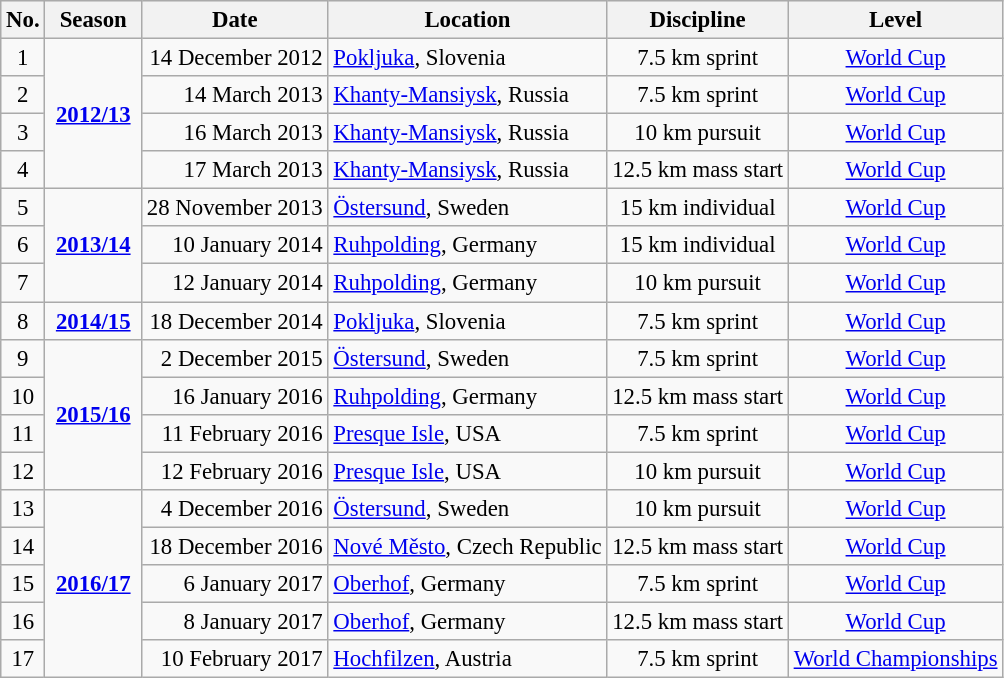<table class="wikitable" style="text-align:center; font-size:95%;">
<tr style="background:#efefef;">
<th>No.</th>
<th>Season</th>
<th>Date</th>
<th>Location</th>
<th>Discipline</th>
<th>Level</th>
</tr>
<tr>
<td align=center>1</td>
<td rowspan=4 align=center><strong> <a href='#'>2012/13</a> </strong></td>
<td align=right>14 December 2012</td>
<td align=left> <a href='#'>Pokljuka</a>, Slovenia</td>
<td>7.5 km sprint</td>
<td><a href='#'>World Cup</a></td>
</tr>
<tr>
<td align=center>2</td>
<td align=right>14 March 2013</td>
<td align=left> <a href='#'>Khanty-Mansiysk</a>, Russia</td>
<td>7.5 km sprint</td>
<td><a href='#'>World Cup</a></td>
</tr>
<tr>
<td align=center>3</td>
<td align=right>16 March 2013</td>
<td align=left> <a href='#'>Khanty-Mansiysk</a>, Russia</td>
<td>10 km pursuit</td>
<td><a href='#'>World Cup</a></td>
</tr>
<tr>
<td align=center>4</td>
<td align=right>17 March 2013</td>
<td align=left> <a href='#'>Khanty-Mansiysk</a>, Russia</td>
<td>12.5 km mass start</td>
<td><a href='#'>World Cup</a></td>
</tr>
<tr>
<td align=center>5</td>
<td rowspan=3 align=center><strong><a href='#'>2013/14</a></strong></td>
<td align=right>28 November 2013</td>
<td align=left> <a href='#'>Östersund</a>, Sweden</td>
<td>15 km individual</td>
<td><a href='#'>World Cup</a></td>
</tr>
<tr>
<td align=center>6</td>
<td align=right>10 January 2014</td>
<td align=left> <a href='#'>Ruhpolding</a>, Germany</td>
<td>15 km individual</td>
<td><a href='#'>World Cup</a></td>
</tr>
<tr>
<td align=center>7</td>
<td align=right>12 January 2014</td>
<td align=left> <a href='#'>Ruhpolding</a>, Germany</td>
<td>10 km pursuit</td>
<td><a href='#'>World Cup</a></td>
</tr>
<tr>
<td align=center>8</td>
<td align=center><strong><a href='#'>2014/15</a></strong></td>
<td align=right>18 December 2014</td>
<td align=left> <a href='#'>Pokljuka</a>, Slovenia</td>
<td>7.5 km sprint</td>
<td><a href='#'>World Cup</a></td>
</tr>
<tr>
<td align=center>9</td>
<td rowspan=4 align=center><strong><a href='#'>2015/16</a></strong></td>
<td align=right>2 December 2015</td>
<td align=left> <a href='#'>Östersund</a>, Sweden</td>
<td>7.5 km sprint</td>
<td><a href='#'>World Cup</a></td>
</tr>
<tr>
<td align=center>10</td>
<td align=right>16 January 2016</td>
<td align=left> <a href='#'>Ruhpolding</a>, Germany</td>
<td>12.5 km mass start</td>
<td><a href='#'>World Cup</a></td>
</tr>
<tr>
<td align=center>11</td>
<td align=right>11 February 2016</td>
<td align=left> <a href='#'>Presque Isle</a>, USA</td>
<td>7.5 km sprint</td>
<td><a href='#'>World Cup</a></td>
</tr>
<tr>
<td align=center>12</td>
<td align=right>12 February 2016</td>
<td align=left> <a href='#'>Presque Isle</a>, USA</td>
<td>10 km pursuit</td>
<td><a href='#'>World Cup</a></td>
</tr>
<tr>
<td align=center>13</td>
<td rowspan=5 align=center><strong><a href='#'>2016/17</a></strong></td>
<td align=right>4 December 2016</td>
<td align=left> <a href='#'>Östersund</a>, Sweden</td>
<td>10 km pursuit</td>
<td><a href='#'>World Cup</a></td>
</tr>
<tr>
<td align=center>14</td>
<td align=right>18 December 2016</td>
<td align=left> <a href='#'>Nové Město</a>, Czech Republic</td>
<td>12.5 km mass start</td>
<td><a href='#'>World Cup</a></td>
</tr>
<tr>
<td align=center>15</td>
<td align=right>6 January 2017</td>
<td align=left> <a href='#'>Oberhof</a>, Germany</td>
<td>7.5 km sprint</td>
<td><a href='#'>World Cup</a></td>
</tr>
<tr>
<td align=center>16</td>
<td align=right>8 January 2017</td>
<td align=left> <a href='#'>Oberhof</a>, Germany</td>
<td>12.5 km mass start</td>
<td><a href='#'>World Cup</a></td>
</tr>
<tr>
<td align=center>17</td>
<td align=right>10 February 2017</td>
<td align=left> <a href='#'>Hochfilzen</a>, Austria</td>
<td>7.5 km sprint</td>
<td><a href='#'>World Championships</a></td>
</tr>
</table>
